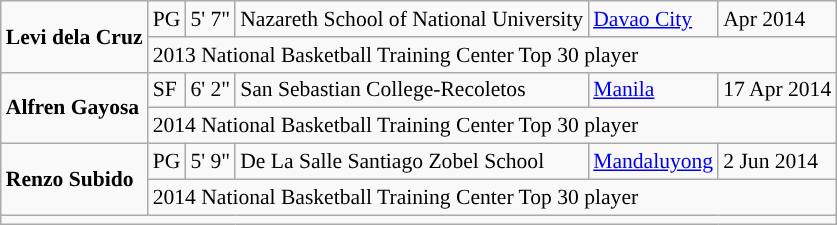<table class=wikitable style="font-size:90%">
<tr>
<td rowspan=2><strong>Levi dela Cruz</strong></td>
<td>PG</td>
<td>5' 7"</td>
<td>Nazareth School of National University</td>
<td><a href='#'>Davao City</a></td>
<td>Apr 2014</td>
</tr>
<tr>
<td colspan=5>2013 National Basketball Training Center Top 30 player</td>
</tr>
<tr>
<td rowspan=2><strong>Alfren Gayosa</strong></td>
<td>SF</td>
<td>6' 2"</td>
<td>San Sebastian College-Recoletos</td>
<td><a href='#'>Manila</a></td>
<td>17 Apr 2014</td>
</tr>
<tr>
<td colspan=5>2014 National Basketball Training Center Top 30 player</td>
</tr>
<tr>
<td rowspan=2><strong>Renzo Subido</strong></td>
<td>PG</td>
<td>5' 9"</td>
<td>De La Salle Santiago Zobel School</td>
<td><a href='#'>Mandaluyong</a></td>
<td>2 Jun 2014</td>
</tr>
<tr>
<td colspan=5>2014 National Basketball Training Center Top 30 player</td>
</tr>
<tr>
<td colspan=6></td>
</tr>
</table>
